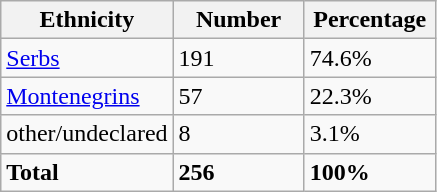<table class="wikitable">
<tr>
<th width="100px">Ethnicity</th>
<th width="80px">Number</th>
<th width="80px">Percentage</th>
</tr>
<tr>
<td><a href='#'>Serbs</a></td>
<td>191</td>
<td>74.6%</td>
</tr>
<tr>
<td><a href='#'>Montenegrins</a></td>
<td>57</td>
<td>22.3%</td>
</tr>
<tr>
<td>other/undeclared</td>
<td>8</td>
<td>3.1%</td>
</tr>
<tr>
<td><strong>Total</strong></td>
<td><strong>256</strong></td>
<td><strong>100%</strong></td>
</tr>
</table>
